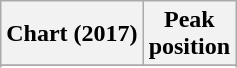<table class="wikitable sortable plainrowheaders">
<tr>
<th>Chart (2017)</th>
<th>Peak<br>position</th>
</tr>
<tr>
</tr>
<tr>
</tr>
<tr>
</tr>
<tr>
</tr>
</table>
